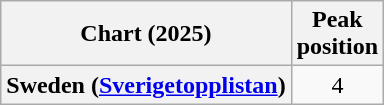<table class="wikitable plainrowheaders" style="text-align:center">
<tr>
<th scope="col">Chart (2025)</th>
<th scope="col">Peak<br>position</th>
</tr>
<tr>
<th scope="row">Sweden (<a href='#'>Sverigetopplistan</a>)</th>
<td>4</td>
</tr>
</table>
